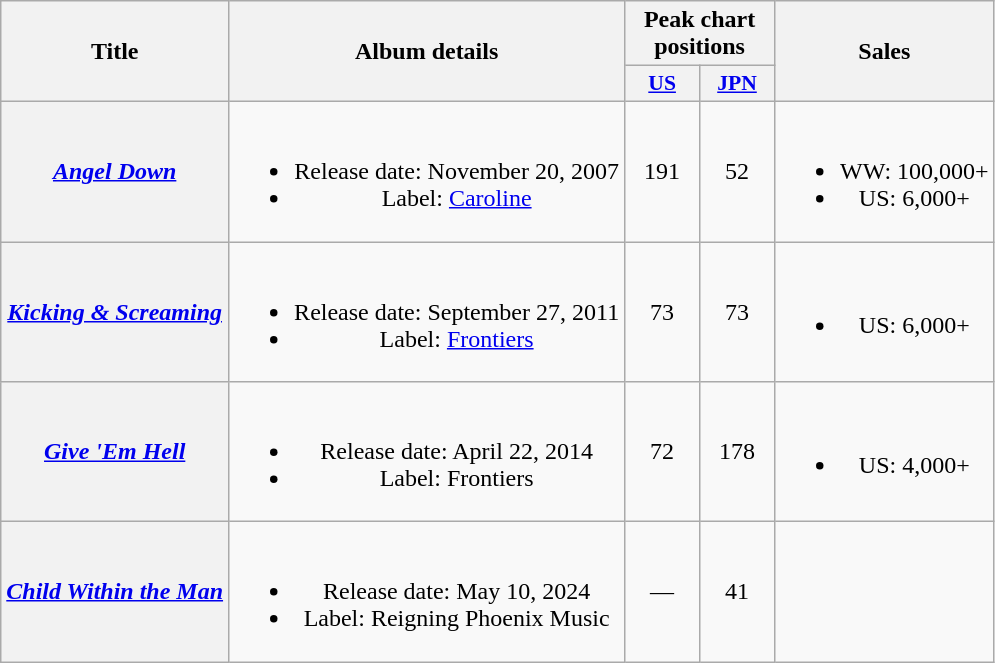<table class="wikitable plainrowheaders" style="text-align:center;">
<tr>
<th scope="col" rowspan="2">Title</th>
<th scope="col" rowspan="2">Album details</th>
<th scope="col" colspan="2">Peak chart positions</th>
<th scope="col" rowspan="2">Sales</th>
</tr>
<tr>
<th scope="col" style="width:3em;font-size:90%;"><a href='#'>US</a><br></th>
<th scope="col" style="width:3em;font-size:90%;"><a href='#'>JPN</a><br></th>
</tr>
<tr>
<th scope="row"><em><a href='#'>Angel Down</a></em></th>
<td><br><ul><li>Release date: November 20, 2007</li><li>Label: <a href='#'>Caroline</a></li></ul></td>
<td>191</td>
<td>52</td>
<td><br><ul><li>WW: 100,000+</li><li>US: 6,000+</li></ul></td>
</tr>
<tr>
<th scope="row"><em><a href='#'>Kicking & Screaming</a></em></th>
<td><br><ul><li>Release date: September 27, 2011</li><li>Label: <a href='#'>Frontiers</a></li></ul></td>
<td>73</td>
<td>73</td>
<td><br><ul><li>US: 6,000+</li></ul></td>
</tr>
<tr>
<th scope="row"><em><a href='#'>Give 'Em Hell</a></em></th>
<td><br><ul><li>Release date: April 22, 2014</li><li>Label: Frontiers</li></ul></td>
<td>72</td>
<td>178</td>
<td><br><ul><li>US: 4,000+</li></ul></td>
</tr>
<tr>
<th scope="row"><em><a href='#'>Child Within the Man</a></em></th>
<td><br><ul><li>Release date: May 10, 2024</li><li>Label: Reigning Phoenix Music</li></ul></td>
<td>—</td>
<td>41</td>
<td></td>
</tr>
</table>
